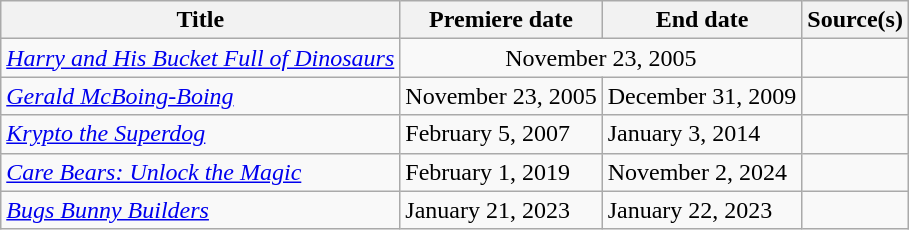<table class="wikitable sortable">
<tr>
<th>Title</th>
<th>Premiere date</th>
<th>End date</th>
<th>Source(s)</th>
</tr>
<tr>
<td><em><a href='#'>Harry and His Bucket Full of Dinosaurs</a></em></td>
<td colspan=2 align=center>November 23, 2005</td>
<td></td>
</tr>
<tr>
<td><em><a href='#'>Gerald McBoing-Boing</a></em></td>
<td>November 23, 2005</td>
<td>December 31, 2009</td>
<td></td>
</tr>
<tr>
<td><em><a href='#'>Krypto the Superdog</a></em></td>
<td>February 5, 2007</td>
<td>January 3, 2014</td>
<td></td>
</tr>
<tr>
<td><em><a href='#'>Care Bears: Unlock the Magic</a></em></td>
<td>February 1, 2019</td>
<td>November 2, 2024</td>
<td></td>
</tr>
<tr>
<td><em><a href='#'>Bugs Bunny Builders</a></em></td>
<td>January 21, 2023</td>
<td>January 22, 2023</td>
<td></td>
</tr>
</table>
